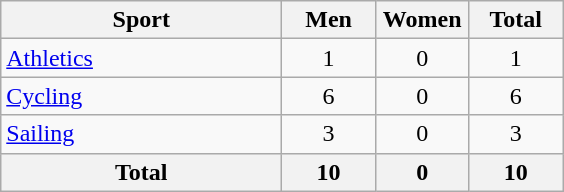<table class="wikitable sortable" style="text-align:center;">
<tr>
<th width=180>Sport</th>
<th width=55>Men</th>
<th width=55>Women</th>
<th width=55>Total</th>
</tr>
<tr>
<td align=left><a href='#'>Athletics</a></td>
<td>1</td>
<td>0</td>
<td>1</td>
</tr>
<tr>
<td align=left><a href='#'>Cycling</a></td>
<td>6</td>
<td>0</td>
<td>6</td>
</tr>
<tr>
<td align=left><a href='#'>Sailing</a></td>
<td>3</td>
<td>0</td>
<td>3</td>
</tr>
<tr>
<th>Total</th>
<th>10</th>
<th>0</th>
<th>10</th>
</tr>
</table>
